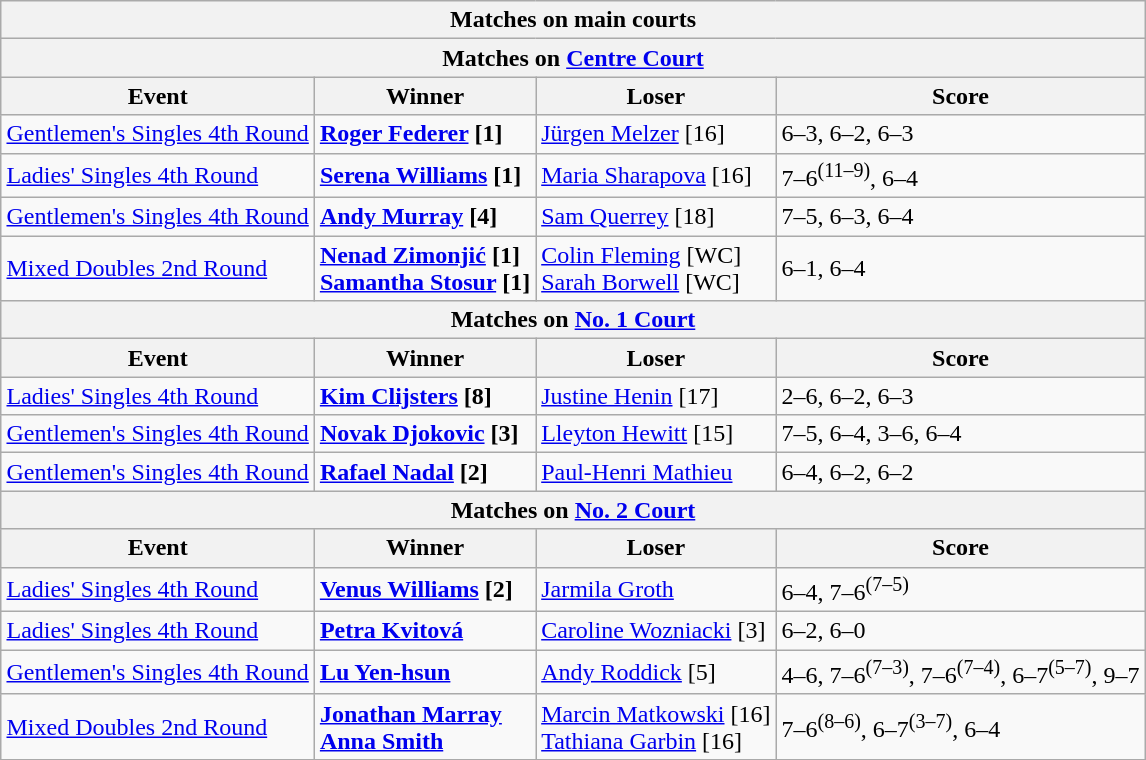<table class="wikitable collapsible uncollapsed" style="margin:auto;">
<tr>
<th colspan="4" style="white-space:nowrap;">Matches on main courts</th>
</tr>
<tr>
<th colspan="4">Matches on <a href='#'>Centre Court</a></th>
</tr>
<tr>
<th>Event</th>
<th>Winner</th>
<th>Loser</th>
<th>Score</th>
</tr>
<tr>
<td><a href='#'>Gentlemen's Singles 4th Round</a></td>
<td> <strong><a href='#'>Roger Federer</a> [1]</strong></td>
<td> <a href='#'>Jürgen Melzer</a> [16]</td>
<td>6–3, 6–2, 6–3</td>
</tr>
<tr>
<td><a href='#'>Ladies' Singles 4th Round</a></td>
<td> <strong><a href='#'>Serena Williams</a> [1]</strong></td>
<td> <a href='#'>Maria Sharapova</a> [16]</td>
<td>7–6<sup>(11–9)</sup>, 6–4</td>
</tr>
<tr>
<td><a href='#'>Gentlemen's Singles 4th Round</a></td>
<td> <strong><a href='#'>Andy Murray</a> [4]</strong></td>
<td> <a href='#'>Sam Querrey</a> [18]</td>
<td>7–5, 6–3, 6–4</td>
</tr>
<tr>
<td><a href='#'>Mixed Doubles 2nd Round</a></td>
<td> <strong><a href='#'>Nenad Zimonjić</a> [1]</strong><br> <strong><a href='#'>Samantha Stosur</a> [1]</strong></td>
<td> <a href='#'>Colin Fleming</a> [WC]<br> <a href='#'>Sarah Borwell</a> [WC]</td>
<td>6–1, 6–4</td>
</tr>
<tr>
<th colspan="4">Matches on <a href='#'>No. 1 Court</a></th>
</tr>
<tr>
<th>Event</th>
<th>Winner</th>
<th>Loser</th>
<th>Score</th>
</tr>
<tr>
<td><a href='#'>Ladies' Singles 4th Round</a></td>
<td> <strong><a href='#'>Kim Clijsters</a> [8]</strong></td>
<td> <a href='#'>Justine Henin</a> [17]</td>
<td>2–6, 6–2, 6–3</td>
</tr>
<tr>
<td><a href='#'>Gentlemen's Singles 4th Round</a></td>
<td> <strong><a href='#'>Novak Djokovic</a> [3]</strong></td>
<td> <a href='#'>Lleyton Hewitt</a> [15]</td>
<td>7–5, 6–4, 3–6, 6–4</td>
</tr>
<tr>
<td><a href='#'>Gentlemen's Singles 4th Round</a></td>
<td> <strong><a href='#'>Rafael Nadal</a> [2]</strong></td>
<td> <a href='#'>Paul-Henri Mathieu</a></td>
<td>6–4, 6–2, 6–2</td>
</tr>
<tr>
<th colspan="4">Matches on <a href='#'>No. 2 Court</a></th>
</tr>
<tr>
<th>Event</th>
<th>Winner</th>
<th>Loser</th>
<th>Score</th>
</tr>
<tr>
<td><a href='#'>Ladies' Singles 4th Round</a></td>
<td> <strong><a href='#'>Venus Williams</a> [2]</strong></td>
<td> <a href='#'>Jarmila Groth</a></td>
<td>6–4, 7–6<sup>(7–5)</sup></td>
</tr>
<tr>
<td><a href='#'>Ladies' Singles 4th Round</a></td>
<td> <strong><a href='#'>Petra Kvitová</a></strong></td>
<td> <a href='#'>Caroline Wozniacki</a> [3]</td>
<td>6–2, 6–0</td>
</tr>
<tr>
<td><a href='#'>Gentlemen's Singles 4th Round</a></td>
<td> <strong><a href='#'>Lu Yen-hsun</a></strong></td>
<td> <a href='#'>Andy Roddick</a> [5]</td>
<td>4–6, 7–6<sup>(7–3)</sup>, 7–6<sup>(7–4)</sup>, 6–7<sup>(5–7)</sup>, 9–7</td>
</tr>
<tr>
<td><a href='#'>Mixed Doubles 2nd Round</a></td>
<td> <strong><a href='#'>Jonathan Marray</a></strong><br> <strong><a href='#'>Anna Smith</a></strong></td>
<td> <a href='#'>Marcin Matkowski</a> [16]<br> <a href='#'>Tathiana Garbin</a> [16]</td>
<td>7–6<sup>(8–6)</sup>, 6–7<sup>(3–7)</sup>, 6–4</td>
</tr>
</table>
